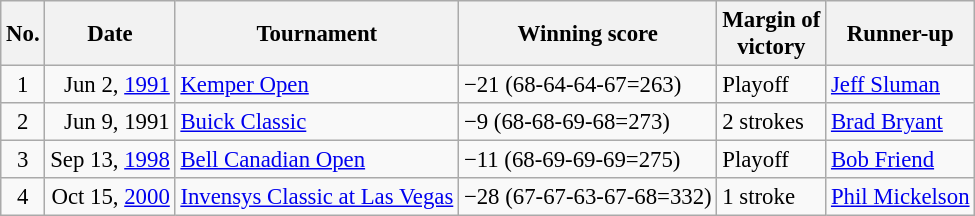<table class="wikitable" style="font-size:95%;">
<tr>
<th>No.</th>
<th>Date</th>
<th>Tournament</th>
<th>Winning score</th>
<th>Margin of<br>victory</th>
<th>Runner-up</th>
</tr>
<tr>
<td align=center>1</td>
<td align=right>Jun 2, <a href='#'>1991</a></td>
<td><a href='#'>Kemper Open</a></td>
<td>−21 (68-64-64-67=263)</td>
<td>Playoff</td>
<td> <a href='#'>Jeff Sluman</a></td>
</tr>
<tr>
<td align=center>2</td>
<td align=right>Jun 9, 1991</td>
<td><a href='#'>Buick Classic</a></td>
<td>−9 (68-68-69-68=273)</td>
<td>2 strokes</td>
<td> <a href='#'>Brad Bryant</a></td>
</tr>
<tr>
<td align=center>3</td>
<td align=right>Sep 13, <a href='#'>1998</a></td>
<td><a href='#'>Bell Canadian Open</a></td>
<td>−11 (68-69-69-69=275)</td>
<td>Playoff</td>
<td> <a href='#'>Bob Friend</a></td>
</tr>
<tr>
<td align=center>4</td>
<td align=right>Oct 15, <a href='#'>2000</a></td>
<td><a href='#'>Invensys Classic at Las Vegas</a></td>
<td>−28 (67-67-63-67-68=332)</td>
<td>1 stroke</td>
<td> <a href='#'>Phil Mickelson</a></td>
</tr>
</table>
